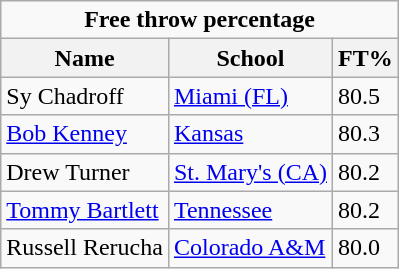<table class="wikitable">
<tr>
<td colspan=3 style="text-align: center;"><strong>Free throw percentage</strong></td>
</tr>
<tr>
<th>Name</th>
<th>School</th>
<th>FT%</th>
</tr>
<tr>
<td>Sy Chadroff</td>
<td><a href='#'>Miami (FL)</a></td>
<td>80.5</td>
</tr>
<tr>
<td><a href='#'>Bob Kenney</a></td>
<td><a href='#'>Kansas</a></td>
<td>80.3</td>
</tr>
<tr>
<td>Drew Turner</td>
<td><a href='#'>St. Mary's (CA)</a></td>
<td>80.2</td>
</tr>
<tr>
<td><a href='#'>Tommy Bartlett</a></td>
<td><a href='#'>Tennessee</a></td>
<td>80.2</td>
</tr>
<tr>
<td>Russell Rerucha</td>
<td><a href='#'>Colorado A&M</a></td>
<td>80.0</td>
</tr>
</table>
